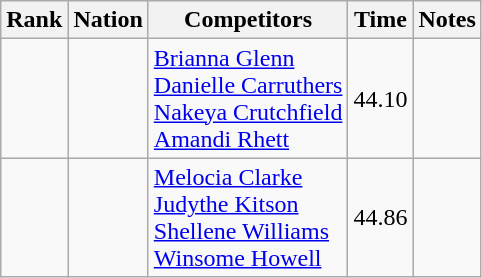<table class="wikitable sortable" style="text-align:center">
<tr>
<th>Rank</th>
<th>Nation</th>
<th>Competitors</th>
<th>Time</th>
<th>Notes</th>
</tr>
<tr>
<td align=center></td>
<td align=left></td>
<td align=left><a href='#'>Brianna Glenn</a><br><a href='#'>Danielle Carruthers</a><br><a href='#'>Nakeya Crutchfield</a><br><a href='#'>Amandi Rhett</a></td>
<td>44.10</td>
<td></td>
</tr>
<tr>
<td align=center></td>
<td align=left></td>
<td align=left><a href='#'>Melocia Clarke</a><br><a href='#'>Judythe Kitson</a><br><a href='#'>Shellene Williams</a><br><a href='#'>Winsome Howell</a></td>
<td>44.86</td>
<td></td>
</tr>
</table>
